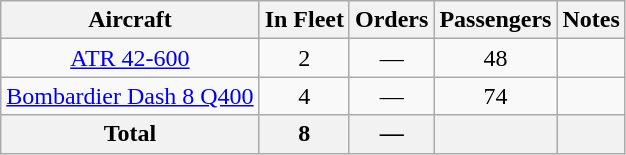<table class="wikitable" style="text-align:center;">
<tr>
<th>Aircraft</th>
<th>In Fleet</th>
<th>Orders</th>
<th>Passengers</th>
<th>Notes</th>
</tr>
<tr>
<td><a href='#'>ATR 42-600</a></td>
<td align=center>2</td>
<td align=center>—</td>
<td align=center>48</td>
<td></td>
</tr>
<tr>
<td><a href='#'>Bombardier Dash 8 Q400</a></td>
<td align=center>4</td>
<td align=center>—</td>
<td align=center>74</td>
<td></td>
</tr>
<tr>
<th>Total</th>
<th>8</th>
<th>—</th>
<th></th>
<th></th>
</tr>
</table>
